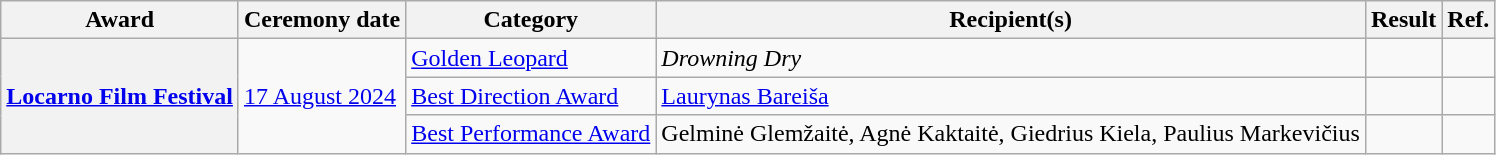<table class="wikitable sortable plainrowheaders">
<tr>
<th scope="col">Award</th>
<th scope="col">Ceremony date</th>
<th scope="col">Category</th>
<th scope="col">Recipient(s)</th>
<th scope="col">Result</th>
<th scope="col" class="unsortable">Ref.</th>
</tr>
<tr>
<th scope="row" rowspan="3"><a href='#'>Locarno Film Festival</a></th>
<td rowspan="3"><a href='#'>17 August 2024</a></td>
<td><a href='#'>Golden Leopard</a></td>
<td><em>Drowning Dry</em></td>
<td></td>
<td align="center"></td>
</tr>
<tr>
<td><a href='#'>Best Direction Award</a></td>
<td><a href='#'>Laurynas Bareiša</a></td>
<td></td>
<td align="center"></td>
</tr>
<tr>
<td><a href='#'>Best Performance Award</a></td>
<td>Gelminė Glemžaitė, Agnė Kaktaitė, Giedrius Kiela, Paulius Markevičius</td>
<td></td>
<td align="center"></td>
</tr>
</table>
